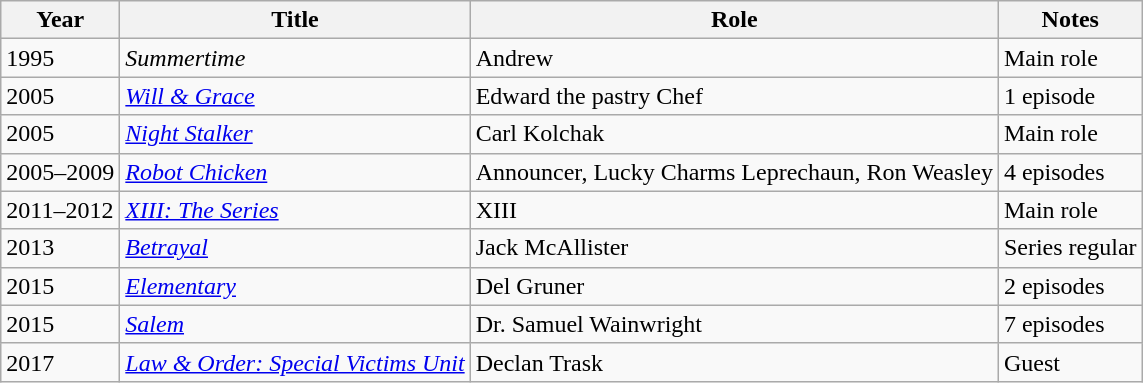<table class="wikitable sortable">
<tr>
<th>Year</th>
<th>Title</th>
<th>Role</th>
<th class=unsortable>Notes</th>
</tr>
<tr>
<td>1995</td>
<td><em>Summertime</em></td>
<td>Andrew</td>
<td>Main role</td>
</tr>
<tr>
<td>2005</td>
<td><em><a href='#'>Will & Grace</a></em></td>
<td>Edward the pastry Chef</td>
<td>1 episode</td>
</tr>
<tr>
<td>2005</td>
<td><em><a href='#'>Night Stalker</a></em></td>
<td>Carl Kolchak</td>
<td>Main role</td>
</tr>
<tr>
<td>2005–2009</td>
<td><em><a href='#'>Robot Chicken</a></em></td>
<td>Announcer, Lucky Charms Leprechaun, Ron Weasley</td>
<td>4 episodes</td>
</tr>
<tr>
<td>2011–2012</td>
<td><em><a href='#'>XIII: The Series</a></em></td>
<td>XIII</td>
<td>Main role</td>
</tr>
<tr>
<td>2013</td>
<td><em><a href='#'>Betrayal</a></em></td>
<td>Jack McAllister</td>
<td>Series regular</td>
</tr>
<tr>
<td>2015</td>
<td><em><a href='#'>Elementary</a></em></td>
<td>Del Gruner</td>
<td>2 episodes</td>
</tr>
<tr>
<td>2015</td>
<td><em><a href='#'>Salem</a></em></td>
<td>Dr. Samuel Wainwright</td>
<td>7 episodes</td>
</tr>
<tr>
<td>2017</td>
<td><em><a href='#'>Law & Order: Special Victims Unit</a></em></td>
<td>Declan Trask</td>
<td>Guest</td>
</tr>
</table>
